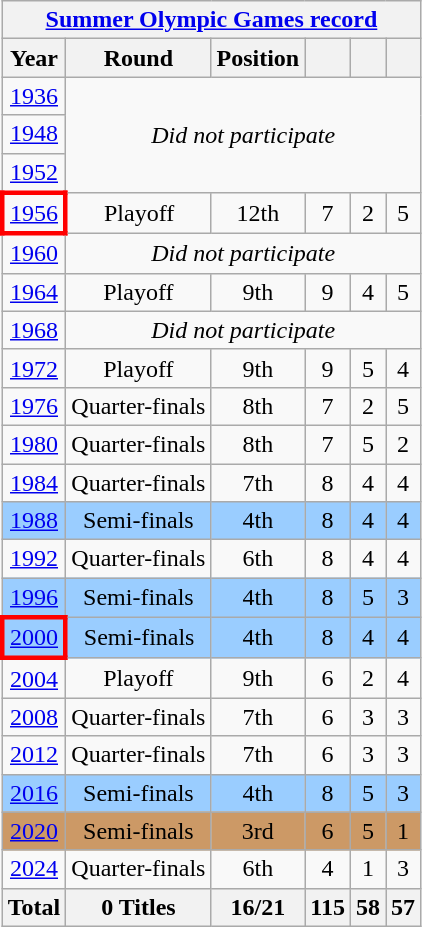<table class="wikitable" style="text-align: center;">
<tr>
<th colspan=10><a href='#'>Summer Olympic Games record</a></th>
</tr>
<tr>
<th>Year</th>
<th>Round</th>
<th>Position</th>
<th></th>
<th></th>
<th></th>
</tr>
<tr>
<td> <a href='#'>1936</a></td>
<td colspan="6" rowspan=3><em>Did not participate</em></td>
</tr>
<tr>
<td> <a href='#'>1948</a></td>
</tr>
<tr>
<td> <a href='#'>1952</a></td>
</tr>
<tr>
<td style="border: 3px solid red"> <a href='#'>1956</a></td>
<td>Playoff</td>
<td>12th</td>
<td>7</td>
<td>2</td>
<td>5</td>
</tr>
<tr>
<td> <a href='#'>1960</a></td>
<td colspan="6"><em>Did not participate</em></td>
</tr>
<tr>
<td> <a href='#'>1964</a></td>
<td>Playoff</td>
<td>9th</td>
<td>9</td>
<td>4</td>
<td>5</td>
</tr>
<tr>
<td> <a href='#'>1968</a></td>
<td colspan="6"><em>Did not participate</em></td>
</tr>
<tr>
<td> <a href='#'>1972</a></td>
<td>Playoff</td>
<td>9th</td>
<td>9</td>
<td>5</td>
<td>4</td>
</tr>
<tr>
<td> <a href='#'>1976</a></td>
<td>Quarter-finals</td>
<td>8th</td>
<td>7</td>
<td>2</td>
<td>5</td>
</tr>
<tr>
<td> <a href='#'>1980</a></td>
<td>Quarter-finals</td>
<td>8th</td>
<td>7</td>
<td>5</td>
<td>2</td>
</tr>
<tr>
<td> <a href='#'>1984</a></td>
<td>Quarter-finals</td>
<td>7th</td>
<td>8</td>
<td>4</td>
<td>4</td>
</tr>
<tr style="background:#9acdff;">
<td> <a href='#'>1988</a></td>
<td>Semi-finals</td>
<td>4th</td>
<td>8</td>
<td>4</td>
<td>4</td>
</tr>
<tr>
<td> <a href='#'>1992</a></td>
<td>Quarter-finals</td>
<td>6th</td>
<td>8</td>
<td>4</td>
<td>4</td>
</tr>
<tr style="background:#9acdff;">
<td> <a href='#'>1996</a></td>
<td>Semi-finals</td>
<td>4th</td>
<td>8</td>
<td>5</td>
<td>3</td>
</tr>
<tr style="background:#9acdff;">
<td style="border: 3px solid red"> <a href='#'>2000</a></td>
<td>Semi-finals</td>
<td>4th</td>
<td>8</td>
<td>4</td>
<td>4</td>
</tr>
<tr>
<td> <a href='#'>2004</a></td>
<td>Playoff</td>
<td>9th</td>
<td>6</td>
<td>2</td>
<td>4</td>
</tr>
<tr>
<td> <a href='#'>2008</a></td>
<td>Quarter-finals</td>
<td>7th</td>
<td>6</td>
<td>3</td>
<td>3</td>
</tr>
<tr>
<td> <a href='#'>2012</a></td>
<td>Quarter-finals</td>
<td>7th</td>
<td>6</td>
<td>3</td>
<td>3</td>
</tr>
<tr style="background:#9acdff;">
<td> <a href='#'>2016</a></td>
<td>Semi-finals</td>
<td>4th</td>
<td>8</td>
<td>5</td>
<td>3</td>
</tr>
<tr style="background:#c96;">
<td> <a href='#'>2020</a></td>
<td>Semi-finals</td>
<td>3rd</td>
<td>6</td>
<td>5</td>
<td>1</td>
</tr>
<tr>
<td> <a href='#'>2024</a></td>
<td>Quarter-finals</td>
<td>6th</td>
<td>4</td>
<td>1</td>
<td>3</td>
</tr>
<tr>
<th>Total</th>
<th>0 Titles</th>
<th>16/21</th>
<th>115</th>
<th>58</th>
<th>57</th>
</tr>
</table>
